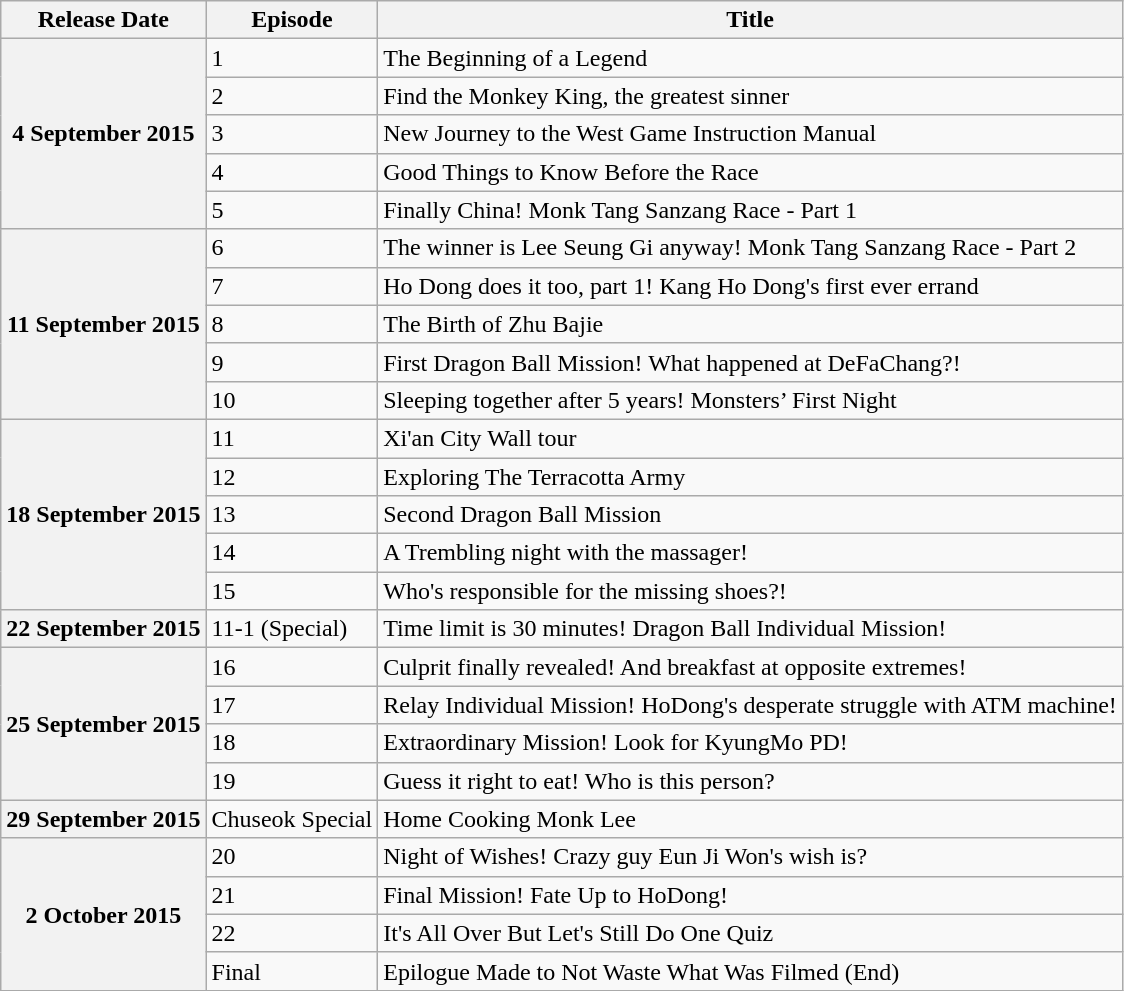<table class=wikitable>
<tr>
<th>Release Date</th>
<th>Episode</th>
<th>Title</th>
</tr>
<tr>
<th rowspan=5>4 September 2015</th>
<td>1</td>
<td>The Beginning of a Legend</td>
</tr>
<tr>
<td>2</td>
<td>Find the Monkey King, the greatest sinner</td>
</tr>
<tr>
<td>3</td>
<td>New Journey to the West Game Instruction Manual</td>
</tr>
<tr>
<td>4</td>
<td>Good Things to Know Before the Race</td>
</tr>
<tr>
<td>5</td>
<td>Finally China! Monk Tang Sanzang Race - Part 1</td>
</tr>
<tr>
<th rowspan=5>11 September 2015</th>
<td>6</td>
<td>The winner is Lee Seung Gi anyway! Monk Tang Sanzang Race - Part 2</td>
</tr>
<tr>
<td>7</td>
<td>Ho Dong does it too, part 1! Kang Ho Dong's first ever errand</td>
</tr>
<tr>
<td>8</td>
<td>The Birth of Zhu Bajie</td>
</tr>
<tr>
<td>9</td>
<td>First Dragon Ball Mission! What happened at DeFaChang?!</td>
</tr>
<tr>
<td>10</td>
<td>Sleeping together after 5 years! Monsters’ First Night</td>
</tr>
<tr>
<th rowspan=5>18 September 2015</th>
<td>11</td>
<td>Xi'an City Wall tour</td>
</tr>
<tr>
<td>12</td>
<td>Exploring The Terracotta Army</td>
</tr>
<tr>
<td>13</td>
<td>Second Dragon Ball Mission</td>
</tr>
<tr>
<td>14</td>
<td>A Trembling night with the massager!</td>
</tr>
<tr>
<td>15</td>
<td>Who's responsible for the missing shoes?!</td>
</tr>
<tr>
<th>22 September 2015</th>
<td>11-1 (Special)</td>
<td>Time limit is 30 minutes! Dragon Ball Individual Mission!</td>
</tr>
<tr>
<th rowspan=4>25 September 2015</th>
<td>16</td>
<td>Culprit finally revealed! And breakfast at opposite extremes!</td>
</tr>
<tr>
<td>17</td>
<td>Relay Individual Mission! HoDong's desperate struggle with ATM machine!</td>
</tr>
<tr>
<td>18</td>
<td>Extraordinary Mission! Look for KyungMo PD!</td>
</tr>
<tr>
<td>19</td>
<td>Guess it right to eat! Who is this person?</td>
</tr>
<tr>
<th>29 September 2015</th>
<td>Chuseok Special</td>
<td>Home Cooking Monk Lee</td>
</tr>
<tr>
<th rowspan=4>2 October 2015</th>
<td>20</td>
<td>Night of Wishes! Crazy guy Eun Ji Won's wish is?</td>
</tr>
<tr>
<td>21</td>
<td>Final Mission! Fate Up to HoDong!</td>
</tr>
<tr>
<td>22</td>
<td>It's All Over But Let's Still Do One Quiz</td>
</tr>
<tr>
<td>Final</td>
<td>Epilogue Made to Not Waste What Was Filmed (End)</td>
</tr>
</table>
